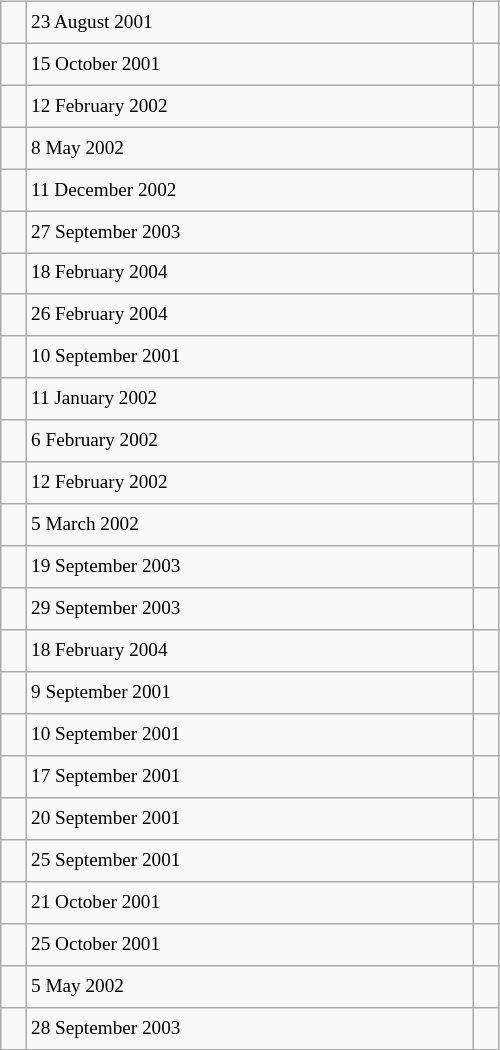<table class="wikitable" style="font-size: 80%; float: left; width: 26em; margin-right: 1em; height: 700px">
<tr>
<td></td>
<td>23 August 2001</td>
<td></td>
</tr>
<tr>
<td></td>
<td>15 October 2001</td>
<td></td>
</tr>
<tr>
<td></td>
<td>12 February 2002</td>
<td></td>
</tr>
<tr>
<td></td>
<td>8 May 2002</td>
<td></td>
</tr>
<tr>
<td></td>
<td>11 December 2002</td>
<td></td>
</tr>
<tr>
<td></td>
<td>27 September 2003</td>
<td></td>
</tr>
<tr>
<td></td>
<td>18 February 2004</td>
<td></td>
</tr>
<tr>
<td></td>
<td>26 February 2004</td>
<td></td>
</tr>
<tr>
<td></td>
<td>10 September 2001</td>
<td></td>
</tr>
<tr>
<td></td>
<td>11 January 2002</td>
<td></td>
</tr>
<tr>
<td></td>
<td>6 February 2002</td>
<td></td>
</tr>
<tr>
<td></td>
<td>12 February 2002</td>
<td></td>
</tr>
<tr>
<td></td>
<td>5 March 2002</td>
<td></td>
</tr>
<tr>
<td></td>
<td>19 September 2003</td>
<td></td>
</tr>
<tr>
<td></td>
<td>29 September 2003</td>
<td></td>
</tr>
<tr>
<td></td>
<td>18 February 2004</td>
<td></td>
</tr>
<tr>
<td></td>
<td>9 September 2001</td>
<td></td>
</tr>
<tr>
<td></td>
<td>10 September 2001</td>
<td></td>
</tr>
<tr>
<td></td>
<td>17 September 2001</td>
<td></td>
</tr>
<tr>
<td></td>
<td>20 September 2001</td>
<td></td>
</tr>
<tr>
<td></td>
<td>25 September 2001</td>
<td></td>
</tr>
<tr>
<td></td>
<td>21 October 2001</td>
<td></td>
</tr>
<tr>
<td></td>
<td>25 October 2001</td>
<td></td>
</tr>
<tr>
<td></td>
<td>5 May 2002</td>
<td></td>
</tr>
<tr>
<td></td>
<td>28 September 2003</td>
<td></td>
</tr>
</table>
